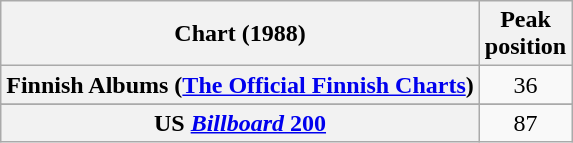<table class="wikitable sortable plainrowheaders" style="text-align:center">
<tr>
<th scope="col">Chart (1988)</th>
<th scope="col">Peak<br>position</th>
</tr>
<tr>
<th scope="row">Finnish Albums (<a href='#'>The Official Finnish Charts</a>)</th>
<td align="center">36</td>
</tr>
<tr>
</tr>
<tr>
<th scope="row">US <a href='#'><em>Billboard</em> 200</a></th>
<td align="center">87</td>
</tr>
</table>
